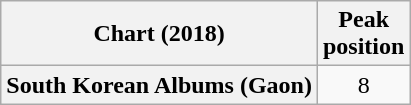<table class="wikitable plainrowheaders" style="text-align:center">
<tr>
<th scope="col">Chart (2018)</th>
<th scope="col">Peak<br> position</th>
</tr>
<tr>
<th scope="row">South Korean Albums (Gaon)</th>
<td>8</td>
</tr>
</table>
